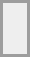<table border="0" cellpadding="4" cellspacing="4" style="margin:auto; border:2px solid #9d9d9d; background:#eee;">
<tr>
<td><br><div></div></td>
</tr>
</table>
